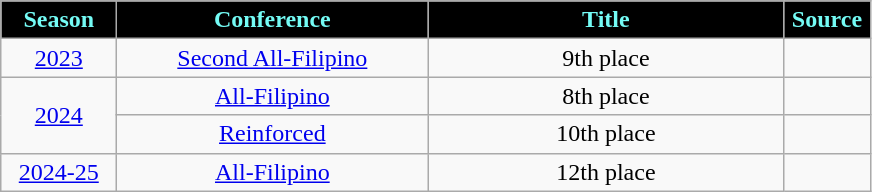<table class="wikitable">
<tr>
<th width=70px style="background:black; color:#74FBF5; text-align: center">Season</th>
<th width=200px style="background:black; color:#74FBF5">Conference</th>
<th width=230px style="background:black; color:#74FBF5">Title</th>
<th width=50px style="background:black; color:#74FBF5">Source</th>
</tr>
<tr align=center>
<td><a href='#'>2023</a></td>
<td><a href='#'>Second All-Filipino</a></td>
<td>9th place</td>
<td></td>
</tr>
<tr align=center>
<td rowspan=2><a href='#'>2024</a></td>
<td><a href='#'>All-Filipino</a></td>
<td>8th place</td>
<td></td>
</tr>
<tr align=center>
<td><a href='#'>Reinforced</a></td>
<td>10th place</td>
<td></td>
</tr>
<tr align=center>
<td rowspan=3><a href='#'>2024-25</a></td>
<td><a href='#'>All-Filipino</a></td>
<td>12th place</td>
<td></td>
</tr>
</table>
